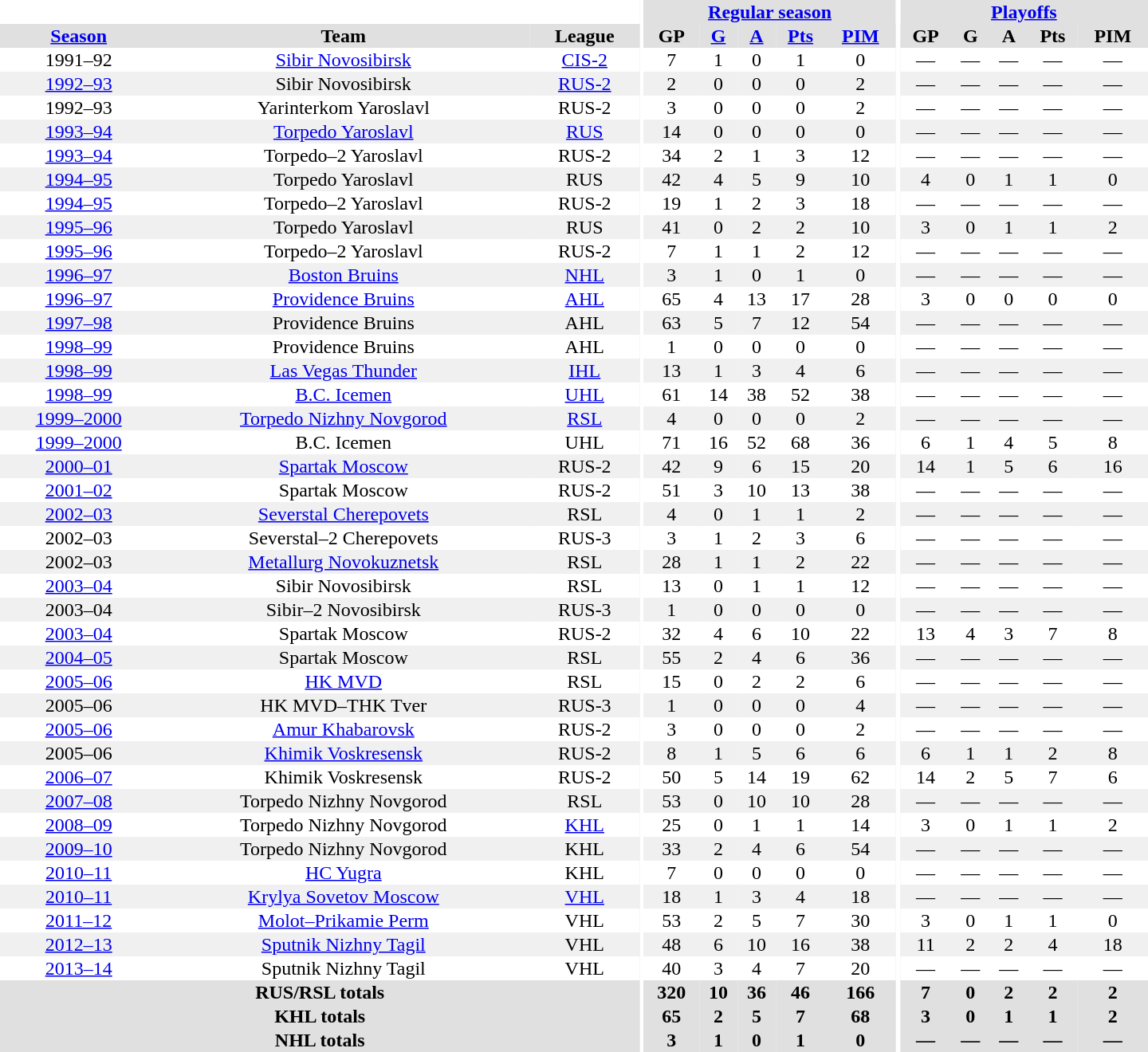<table border="0" cellpadding="1" cellspacing="0" style="text-align:center; width:60em">
<tr bgcolor="#e0e0e0">
<th colspan="3" bgcolor="#ffffff"></th>
<th rowspan="100" bgcolor="#ffffff"></th>
<th colspan="5"><a href='#'>Regular season</a></th>
<th rowspan="100" bgcolor="#ffffff"></th>
<th colspan="5"><a href='#'>Playoffs</a></th>
</tr>
<tr bgcolor="#e0e0e0">
<th><a href='#'>Season</a></th>
<th>Team</th>
<th>League</th>
<th>GP</th>
<th><a href='#'>G</a></th>
<th><a href='#'>A</a></th>
<th><a href='#'>Pts</a></th>
<th><a href='#'>PIM</a></th>
<th>GP</th>
<th>G</th>
<th>A</th>
<th>Pts</th>
<th>PIM</th>
</tr>
<tr>
<td>1991–92</td>
<td><a href='#'>Sibir Novosibirsk</a></td>
<td><a href='#'>CIS-2</a></td>
<td>7</td>
<td>1</td>
<td>0</td>
<td>1</td>
<td>0</td>
<td>—</td>
<td>—</td>
<td>—</td>
<td>—</td>
<td>—</td>
</tr>
<tr bgcolor="#f0f0f0">
<td><a href='#'>1992–93</a></td>
<td>Sibir Novosibirsk</td>
<td><a href='#'>RUS-2</a></td>
<td>2</td>
<td>0</td>
<td>0</td>
<td>0</td>
<td>2</td>
<td>—</td>
<td>—</td>
<td>—</td>
<td>—</td>
<td>—</td>
</tr>
<tr>
<td>1992–93</td>
<td>Yarinterkom Yaroslavl</td>
<td>RUS-2</td>
<td>3</td>
<td>0</td>
<td>0</td>
<td>0</td>
<td>2</td>
<td>—</td>
<td>—</td>
<td>—</td>
<td>—</td>
<td>—</td>
</tr>
<tr bgcolor="#f0f0f0">
<td><a href='#'>1993–94</a></td>
<td><a href='#'>Torpedo Yaroslavl</a></td>
<td><a href='#'>RUS</a></td>
<td>14</td>
<td>0</td>
<td>0</td>
<td>0</td>
<td>0</td>
<td>—</td>
<td>—</td>
<td>—</td>
<td>—</td>
<td>—</td>
</tr>
<tr>
<td><a href='#'>1993–94</a></td>
<td>Torpedo–2 Yaroslavl</td>
<td>RUS-2</td>
<td>34</td>
<td>2</td>
<td>1</td>
<td>3</td>
<td>12</td>
<td>—</td>
<td>—</td>
<td>—</td>
<td>—</td>
<td>—</td>
</tr>
<tr bgcolor="#f0f0f0">
<td><a href='#'>1994–95</a></td>
<td>Torpedo Yaroslavl</td>
<td>RUS</td>
<td>42</td>
<td>4</td>
<td>5</td>
<td>9</td>
<td>10</td>
<td>4</td>
<td>0</td>
<td>1</td>
<td>1</td>
<td>0</td>
</tr>
<tr>
<td><a href='#'>1994–95</a></td>
<td>Torpedo–2 Yaroslavl</td>
<td>RUS-2</td>
<td>19</td>
<td>1</td>
<td>2</td>
<td>3</td>
<td>18</td>
<td>—</td>
<td>—</td>
<td>—</td>
<td>—</td>
<td>—</td>
</tr>
<tr bgcolor="#f0f0f0">
<td><a href='#'>1995–96</a></td>
<td>Torpedo Yaroslavl</td>
<td>RUS</td>
<td>41</td>
<td>0</td>
<td>2</td>
<td>2</td>
<td>10</td>
<td>3</td>
<td>0</td>
<td>1</td>
<td>1</td>
<td>2</td>
</tr>
<tr>
<td><a href='#'>1995–96</a></td>
<td>Torpedo–2 Yaroslavl</td>
<td>RUS-2</td>
<td>7</td>
<td>1</td>
<td>1</td>
<td>2</td>
<td>12</td>
<td>—</td>
<td>—</td>
<td>—</td>
<td>—</td>
<td>—</td>
</tr>
<tr bgcolor="#f0f0f0">
<td><a href='#'>1996–97</a></td>
<td><a href='#'>Boston Bruins</a></td>
<td><a href='#'>NHL</a></td>
<td>3</td>
<td>1</td>
<td>0</td>
<td>1</td>
<td>0</td>
<td>—</td>
<td>—</td>
<td>—</td>
<td>—</td>
<td>—</td>
</tr>
<tr>
<td><a href='#'>1996–97</a></td>
<td><a href='#'>Providence Bruins</a></td>
<td><a href='#'>AHL</a></td>
<td>65</td>
<td>4</td>
<td>13</td>
<td>17</td>
<td>28</td>
<td>3</td>
<td>0</td>
<td>0</td>
<td>0</td>
<td>0</td>
</tr>
<tr bgcolor="#f0f0f0">
<td><a href='#'>1997–98</a></td>
<td>Providence Bruins</td>
<td>AHL</td>
<td>63</td>
<td>5</td>
<td>7</td>
<td>12</td>
<td>54</td>
<td>—</td>
<td>—</td>
<td>—</td>
<td>—</td>
<td>—</td>
</tr>
<tr>
<td><a href='#'>1998–99</a></td>
<td>Providence Bruins</td>
<td>AHL</td>
<td>1</td>
<td>0</td>
<td>0</td>
<td>0</td>
<td>0</td>
<td>—</td>
<td>—</td>
<td>—</td>
<td>—</td>
<td>—</td>
</tr>
<tr bgcolor="#f0f0f0">
<td><a href='#'>1998–99</a></td>
<td><a href='#'>Las Vegas Thunder</a></td>
<td><a href='#'>IHL</a></td>
<td>13</td>
<td>1</td>
<td>3</td>
<td>4</td>
<td>6</td>
<td>—</td>
<td>—</td>
<td>—</td>
<td>—</td>
<td>—</td>
</tr>
<tr>
<td><a href='#'>1998–99</a></td>
<td><a href='#'>B.C. Icemen</a></td>
<td><a href='#'>UHL</a></td>
<td>61</td>
<td>14</td>
<td>38</td>
<td>52</td>
<td>38</td>
<td>—</td>
<td>—</td>
<td>—</td>
<td>—</td>
<td>—</td>
</tr>
<tr bgcolor="#f0f0f0">
<td><a href='#'>1999–2000</a></td>
<td><a href='#'>Torpedo Nizhny Novgorod</a></td>
<td><a href='#'>RSL</a></td>
<td>4</td>
<td>0</td>
<td>0</td>
<td>0</td>
<td>2</td>
<td>—</td>
<td>—</td>
<td>—</td>
<td>—</td>
<td>—</td>
</tr>
<tr>
<td><a href='#'>1999–2000</a></td>
<td>B.C. Icemen</td>
<td>UHL</td>
<td>71</td>
<td>16</td>
<td>52</td>
<td>68</td>
<td>36</td>
<td>6</td>
<td>1</td>
<td>4</td>
<td>5</td>
<td>8</td>
</tr>
<tr bgcolor="#f0f0f0">
<td><a href='#'>2000–01</a></td>
<td><a href='#'>Spartak Moscow</a></td>
<td>RUS-2</td>
<td>42</td>
<td>9</td>
<td>6</td>
<td>15</td>
<td>20</td>
<td>14</td>
<td>1</td>
<td>5</td>
<td>6</td>
<td>16</td>
</tr>
<tr>
<td><a href='#'>2001–02</a></td>
<td>Spartak Moscow</td>
<td>RUS-2</td>
<td>51</td>
<td>3</td>
<td>10</td>
<td>13</td>
<td>38</td>
<td>—</td>
<td>—</td>
<td>—</td>
<td>—</td>
<td>—</td>
</tr>
<tr bgcolor="#f0f0f0">
<td><a href='#'>2002–03</a></td>
<td><a href='#'>Severstal Cherepovets</a></td>
<td>RSL</td>
<td>4</td>
<td>0</td>
<td>1</td>
<td>1</td>
<td>2</td>
<td>—</td>
<td>—</td>
<td>—</td>
<td>—</td>
<td>—</td>
</tr>
<tr>
<td>2002–03</td>
<td>Severstal–2 Cherepovets</td>
<td>RUS-3</td>
<td>3</td>
<td>1</td>
<td>2</td>
<td>3</td>
<td>6</td>
<td>—</td>
<td>—</td>
<td>—</td>
<td>—</td>
<td>—</td>
</tr>
<tr bgcolor="#f0f0f0">
<td>2002–03</td>
<td><a href='#'>Metallurg Novokuznetsk</a></td>
<td>RSL</td>
<td>28</td>
<td>1</td>
<td>1</td>
<td>2</td>
<td>22</td>
<td>—</td>
<td>—</td>
<td>—</td>
<td>—</td>
<td>—</td>
</tr>
<tr>
<td><a href='#'>2003–04</a></td>
<td>Sibir Novosibirsk</td>
<td>RSL</td>
<td>13</td>
<td>0</td>
<td>1</td>
<td>1</td>
<td>12</td>
<td>—</td>
<td>—</td>
<td>—</td>
<td>—</td>
<td>—</td>
</tr>
<tr bgcolor="#f0f0f0">
<td>2003–04</td>
<td>Sibir–2 Novosibirsk</td>
<td>RUS-3</td>
<td>1</td>
<td>0</td>
<td>0</td>
<td>0</td>
<td>0</td>
<td>—</td>
<td>—</td>
<td>—</td>
<td>—</td>
<td>—</td>
</tr>
<tr>
<td><a href='#'>2003–04</a></td>
<td>Spartak Moscow</td>
<td>RUS-2</td>
<td>32</td>
<td>4</td>
<td>6</td>
<td>10</td>
<td>22</td>
<td>13</td>
<td>4</td>
<td>3</td>
<td>7</td>
<td>8</td>
</tr>
<tr bgcolor="#f0f0f0">
<td><a href='#'>2004–05</a></td>
<td>Spartak Moscow</td>
<td>RSL</td>
<td>55</td>
<td>2</td>
<td>4</td>
<td>6</td>
<td>36</td>
<td>—</td>
<td>—</td>
<td>—</td>
<td>—</td>
<td>—</td>
</tr>
<tr>
<td><a href='#'>2005–06</a></td>
<td><a href='#'>HK MVD</a></td>
<td>RSL</td>
<td>15</td>
<td>0</td>
<td>2</td>
<td>2</td>
<td>6</td>
<td>—</td>
<td>—</td>
<td>—</td>
<td>—</td>
<td>—</td>
</tr>
<tr bgcolor="#f0f0f0">
<td>2005–06</td>
<td>HK MVD–THK Tver</td>
<td>RUS-3</td>
<td>1</td>
<td>0</td>
<td>0</td>
<td>0</td>
<td>4</td>
<td>—</td>
<td>—</td>
<td>—</td>
<td>—</td>
<td>—</td>
</tr>
<tr>
<td><a href='#'>2005–06</a></td>
<td><a href='#'>Amur Khabarovsk</a></td>
<td>RUS-2</td>
<td>3</td>
<td>0</td>
<td>0</td>
<td>0</td>
<td>2</td>
<td>—</td>
<td>—</td>
<td>—</td>
<td>—</td>
<td>—</td>
</tr>
<tr bgcolor="#f0f0f0">
<td>2005–06</td>
<td><a href='#'>Khimik Voskresensk</a></td>
<td>RUS-2</td>
<td>8</td>
<td>1</td>
<td>5</td>
<td>6</td>
<td>6</td>
<td>6</td>
<td>1</td>
<td>1</td>
<td>2</td>
<td>8</td>
</tr>
<tr>
<td><a href='#'>2006–07</a></td>
<td>Khimik Voskresensk</td>
<td>RUS-2</td>
<td>50</td>
<td>5</td>
<td>14</td>
<td>19</td>
<td>62</td>
<td>14</td>
<td>2</td>
<td>5</td>
<td>7</td>
<td>6</td>
</tr>
<tr bgcolor="#f0f0f0">
<td><a href='#'>2007–08</a></td>
<td>Torpedo Nizhny Novgorod</td>
<td>RSL</td>
<td>53</td>
<td>0</td>
<td>10</td>
<td>10</td>
<td>28</td>
<td>—</td>
<td>—</td>
<td>—</td>
<td>—</td>
<td>—</td>
</tr>
<tr>
<td><a href='#'>2008–09</a></td>
<td>Torpedo Nizhny Novgorod</td>
<td><a href='#'>KHL</a></td>
<td>25</td>
<td>0</td>
<td>1</td>
<td>1</td>
<td>14</td>
<td>3</td>
<td>0</td>
<td>1</td>
<td>1</td>
<td>2</td>
</tr>
<tr bgcolor="#f0f0f0">
<td><a href='#'>2009–10</a></td>
<td>Torpedo Nizhny Novgorod</td>
<td>KHL</td>
<td>33</td>
<td>2</td>
<td>4</td>
<td>6</td>
<td>54</td>
<td>—</td>
<td>—</td>
<td>—</td>
<td>—</td>
<td>—</td>
</tr>
<tr>
<td><a href='#'>2010–11</a></td>
<td><a href='#'>HC Yugra</a></td>
<td>KHL</td>
<td>7</td>
<td>0</td>
<td>0</td>
<td>0</td>
<td>0</td>
<td>—</td>
<td>—</td>
<td>—</td>
<td>—</td>
<td>—</td>
</tr>
<tr bgcolor="#f0f0f0">
<td><a href='#'>2010–11</a></td>
<td><a href='#'>Krylya Sovetov Moscow</a></td>
<td><a href='#'>VHL</a></td>
<td>18</td>
<td>1</td>
<td>3</td>
<td>4</td>
<td>18</td>
<td>—</td>
<td>—</td>
<td>—</td>
<td>—</td>
<td>—</td>
</tr>
<tr>
<td><a href='#'>2011–12</a></td>
<td><a href='#'>Molot–Prikamie Perm</a></td>
<td>VHL</td>
<td>53</td>
<td>2</td>
<td>5</td>
<td>7</td>
<td>30</td>
<td>3</td>
<td>0</td>
<td>1</td>
<td>1</td>
<td>0</td>
</tr>
<tr bgcolor="#f0f0f0">
<td><a href='#'>2012–13</a></td>
<td><a href='#'>Sputnik Nizhny Tagil</a></td>
<td>VHL</td>
<td>48</td>
<td>6</td>
<td>10</td>
<td>16</td>
<td>38</td>
<td>11</td>
<td>2</td>
<td>2</td>
<td>4</td>
<td>18</td>
</tr>
<tr>
<td><a href='#'>2013–14</a></td>
<td>Sputnik Nizhny Tagil</td>
<td>VHL</td>
<td>40</td>
<td>3</td>
<td>4</td>
<td>7</td>
<td>20</td>
<td>—</td>
<td>—</td>
<td>—</td>
<td>—</td>
<td>—</td>
</tr>
<tr bgcolor="#e0e0e0">
<th colspan="3">RUS/RSL totals</th>
<th>320</th>
<th>10</th>
<th>36</th>
<th>46</th>
<th>166</th>
<th>7</th>
<th>0</th>
<th>2</th>
<th>2</th>
<th>2</th>
</tr>
<tr bgcolor="#e0e0e0">
<th colspan="3">KHL totals</th>
<th>65</th>
<th>2</th>
<th>5</th>
<th>7</th>
<th>68</th>
<th>3</th>
<th>0</th>
<th>1</th>
<th>1</th>
<th>2</th>
</tr>
<tr bgcolor="#e0e0e0">
<th colspan="3">NHL totals</th>
<th>3</th>
<th>1</th>
<th>0</th>
<th>1</th>
<th>0</th>
<th>—</th>
<th>—</th>
<th>—</th>
<th>—</th>
<th>—</th>
</tr>
</table>
